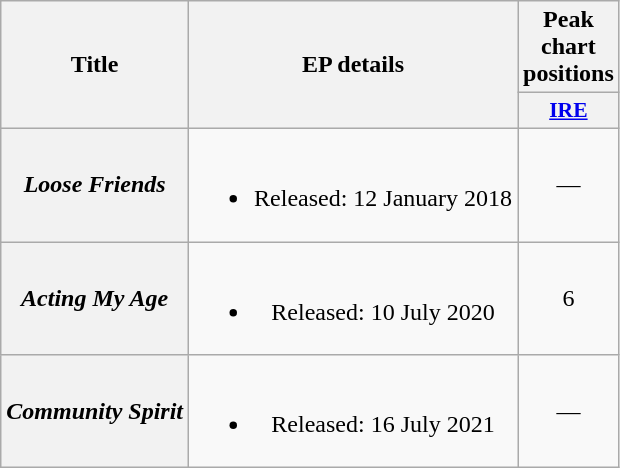<table class="wikitable plainrowheaders" style="text-align:center">
<tr>
<th scope="col" rowspan="2">Title</th>
<th scope="col" rowspan="2">EP details</th>
<th scope="col" colspan="1">Peak chart positions</th>
</tr>
<tr>
<th scope="col" style="width:3em; font-size:90%"><a href='#'>IRE</a><br></th>
</tr>
<tr>
<th scope="row"><em>Loose Friends</em></th>
<td><br><ul><li>Released: 12 January 2018</li></ul></td>
<td>—</td>
</tr>
<tr>
<th scope="row"><em>Acting My Age</em></th>
<td><br><ul><li>Released: 10 July 2020</li></ul></td>
<td>6</td>
</tr>
<tr>
<th scope="row"><em>Community Spirit</em></th>
<td><br><ul><li>Released: 16 July 2021</li></ul></td>
<td>—</td>
</tr>
</table>
